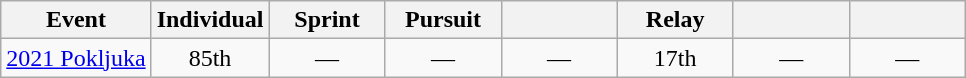<table class="wikitable" style="text-align: center;">
<tr ">
<th>Event</th>
<th style="width:70px;">Individual</th>
<th style="width:70px;">Sprint</th>
<th style="width:70px;">Pursuit</th>
<th style="width:70px;"></th>
<th style="width:70px;">Relay</th>
<th style="width:70px;"></th>
<th style="width:70px;"></th>
</tr>
<tr>
<td align=left> <a href='#'>2021 Pokljuka</a></td>
<td>85th</td>
<td>—</td>
<td>—</td>
<td>—</td>
<td>17th</td>
<td>—</td>
<td>—</td>
</tr>
</table>
